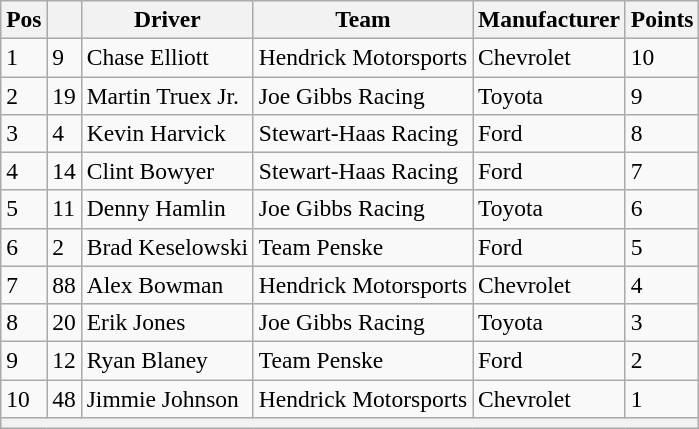<table class="wikitable" style="font-size:98%">
<tr>
<th>Pos</th>
<th></th>
<th>Driver</th>
<th>Team</th>
<th>Manufacturer</th>
<th>Points</th>
</tr>
<tr>
<td>1</td>
<td>9</td>
<td>Chase Elliott</td>
<td>Hendrick Motorsports</td>
<td>Chevrolet</td>
<td>10</td>
</tr>
<tr>
<td>2</td>
<td>19</td>
<td>Martin Truex Jr.</td>
<td>Joe Gibbs Racing</td>
<td>Toyota</td>
<td>9</td>
</tr>
<tr>
<td>3</td>
<td>4</td>
<td>Kevin Harvick</td>
<td>Stewart-Haas Racing</td>
<td>Ford</td>
<td>8</td>
</tr>
<tr>
<td>4</td>
<td>14</td>
<td>Clint Bowyer</td>
<td>Stewart-Haas Racing</td>
<td>Ford</td>
<td>7</td>
</tr>
<tr>
<td>5</td>
<td>11</td>
<td>Denny Hamlin</td>
<td>Joe Gibbs Racing</td>
<td>Toyota</td>
<td>6</td>
</tr>
<tr>
<td>6</td>
<td>2</td>
<td>Brad Keselowski</td>
<td>Team Penske</td>
<td>Ford</td>
<td>5</td>
</tr>
<tr>
<td>7</td>
<td>88</td>
<td>Alex Bowman</td>
<td>Hendrick Motorsports</td>
<td>Chevrolet</td>
<td>4</td>
</tr>
<tr>
<td>8</td>
<td>20</td>
<td>Erik Jones</td>
<td>Joe Gibbs Racing</td>
<td>Toyota</td>
<td>3</td>
</tr>
<tr>
<td>9</td>
<td>12</td>
<td>Ryan Blaney</td>
<td>Team Penske</td>
<td>Ford</td>
<td>2</td>
</tr>
<tr>
<td>10</td>
<td>48</td>
<td>Jimmie Johnson</td>
<td>Hendrick Motorsports</td>
<td>Chevrolet</td>
<td>1</td>
</tr>
<tr>
<th colspan="6"></th>
</tr>
</table>
